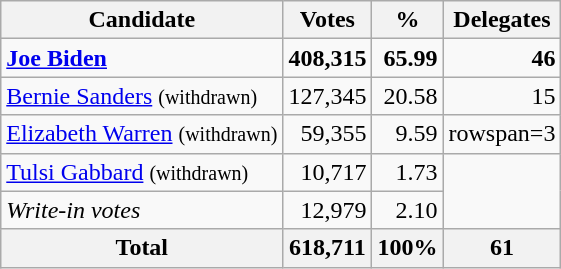<table class="wikitable sortable" style="text-align:right;">
<tr>
<th>Candidate</th>
<th>Votes</th>
<th>%</th>
<th>Delegates</th>
</tr>
<tr>
<td style="text-align:left;" data-sort-value="Biden, Joe"><strong><a href='#'>Joe Biden</a></strong></td>
<td><strong>408,315</strong></td>
<td><strong>65.99</strong></td>
<td><strong>46</strong></td>
</tr>
<tr>
<td style="text-align:left;" data-sort-value="Sanders, Bernie"><a href='#'>Bernie Sanders</a> <small>(withdrawn)</small></td>
<td>127,345</td>
<td>20.58</td>
<td>15</td>
</tr>
<tr>
<td style="text-align:left;" data-sort-value="Warren, Elizabeth"><a href='#'>Elizabeth Warren</a> <small>(withdrawn)</small></td>
<td>59,355</td>
<td>9.59</td>
<td>rowspan=3 </td>
</tr>
<tr>
<td style="text-align:left;" data-sort-value="Gabbard, Tulsi"><a href='#'>Tulsi Gabbard</a> <small>(withdrawn)</small></td>
<td>10,717</td>
<td>1.73</td>
</tr>
<tr>
<td style="text-align:left;" data-sort-value="ZZ"><em>Write-in votes</em></td>
<td>12,979</td>
<td>2.10</td>
</tr>
<tr>
<th>Total</th>
<th>618,711</th>
<th>100%</th>
<th>61</th>
</tr>
</table>
